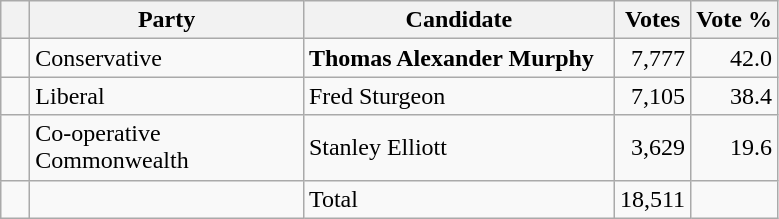<table class="wikitable">
<tr>
<th></th>
<th scope="col" width="175">Party</th>
<th scope="col" width="200">Candidate</th>
<th>Votes</th>
<th>Vote %</th>
</tr>
<tr>
<td>   </td>
<td>Conservative</td>
<td><strong>Thomas Alexander Murphy</strong></td>
<td align=right>7,777</td>
<td align=right>42.0</td>
</tr>
<tr>
<td>   </td>
<td>Liberal</td>
<td>Fred Sturgeon</td>
<td align=right>7,105</td>
<td align=right>38.4</td>
</tr>
<tr>
<td>   </td>
<td>Co-operative Commonwealth</td>
<td>Stanley Elliott</td>
<td align=right>3,629</td>
<td align=right>19.6</td>
</tr>
<tr |>
<td></td>
<td></td>
<td>Total</td>
<td align=right>18,511</td>
<td></td>
</tr>
</table>
